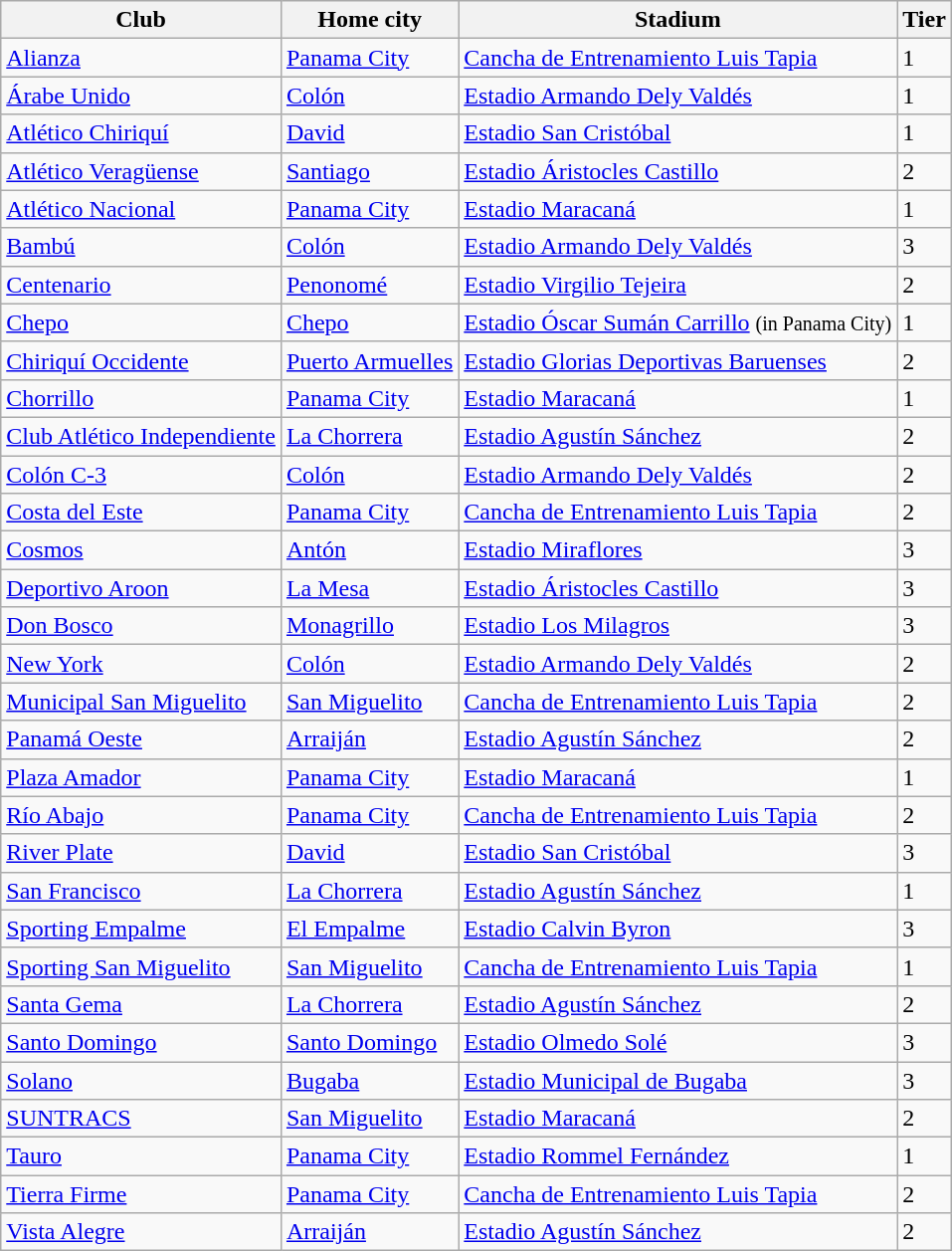<table class="wikitable sortable">
<tr>
<th>Club</th>
<th>Home city</th>
<th>Stadium</th>
<th>Tier</th>
</tr>
<tr>
<td><a href='#'>Alianza</a></td>
<td><a href='#'>Panama City</a></td>
<td><a href='#'>Cancha de Entrenamiento Luis Tapia</a></td>
<td>1</td>
</tr>
<tr>
<td><a href='#'>Árabe Unido</a></td>
<td><a href='#'>Colón</a></td>
<td><a href='#'>Estadio Armando Dely Valdés</a></td>
<td>1</td>
</tr>
<tr>
<td><a href='#'>Atlético Chiriquí</a></td>
<td><a href='#'>David</a></td>
<td><a href='#'>Estadio San Cristóbal</a></td>
<td>1</td>
</tr>
<tr>
<td><a href='#'>Atlético Veragüense</a></td>
<td><a href='#'>Santiago</a></td>
<td><a href='#'>Estadio Áristocles Castillo</a></td>
<td>2</td>
</tr>
<tr>
<td><a href='#'>Atlético Nacional</a></td>
<td><a href='#'>Panama City</a></td>
<td><a href='#'>Estadio Maracaná</a></td>
<td>1</td>
</tr>
<tr>
<td><a href='#'>Bambú</a></td>
<td><a href='#'>Colón</a></td>
<td><a href='#'>Estadio Armando Dely Valdés</a></td>
<td>3</td>
</tr>
<tr>
<td><a href='#'>Centenario</a></td>
<td><a href='#'>Penonomé</a></td>
<td><a href='#'>Estadio Virgilio Tejeira</a></td>
<td>2</td>
</tr>
<tr>
<td><a href='#'>Chepo</a></td>
<td><a href='#'>Chepo</a></td>
<td><a href='#'>Estadio Óscar Sumán Carrillo</a> <small>(in Panama City)</small></td>
<td>1</td>
</tr>
<tr>
<td><a href='#'>Chiriquí Occidente</a></td>
<td><a href='#'>Puerto Armuelles</a></td>
<td><a href='#'>Estadio Glorias Deportivas Baruenses</a></td>
<td>2</td>
</tr>
<tr>
<td><a href='#'>Chorrillo</a></td>
<td><a href='#'>Panama City</a></td>
<td><a href='#'>Estadio Maracaná</a></td>
<td>1</td>
</tr>
<tr>
<td><a href='#'>Club Atlético Independiente</a></td>
<td><a href='#'>La Chorrera</a></td>
<td><a href='#'>Estadio Agustín Sánchez</a></td>
<td>2</td>
</tr>
<tr>
<td><a href='#'>Colón C-3</a></td>
<td><a href='#'>Colón</a></td>
<td><a href='#'>Estadio Armando Dely Valdés</a></td>
<td>2</td>
</tr>
<tr>
<td><a href='#'>Costa del Este</a></td>
<td><a href='#'>Panama City</a></td>
<td><a href='#'>Cancha de Entrenamiento Luis Tapia</a></td>
<td>2</td>
</tr>
<tr>
<td><a href='#'>Cosmos</a></td>
<td><a href='#'>Antón</a></td>
<td><a href='#'>Estadio Miraflores</a></td>
<td>3</td>
</tr>
<tr>
<td><a href='#'>Deportivo Aroon</a></td>
<td><a href='#'>La Mesa</a></td>
<td><a href='#'>Estadio Áristocles Castillo</a></td>
<td>3</td>
</tr>
<tr>
<td><a href='#'>Don Bosco</a></td>
<td><a href='#'>Monagrillo</a></td>
<td><a href='#'>Estadio Los Milagros</a></td>
<td>3</td>
</tr>
<tr>
<td><a href='#'>New York</a></td>
<td><a href='#'>Colón</a></td>
<td><a href='#'>Estadio Armando Dely Valdés</a></td>
<td>2</td>
</tr>
<tr>
<td><a href='#'>Municipal San Miguelito</a><br></td>
<td><a href='#'>San Miguelito</a></td>
<td><a href='#'>Cancha de Entrenamiento Luis Tapia</a></td>
<td>2</td>
</tr>
<tr>
<td><a href='#'>Panamá Oeste</a></td>
<td><a href='#'>Arraiján</a></td>
<td><a href='#'>Estadio Agustín Sánchez</a></td>
<td>2</td>
</tr>
<tr>
<td><a href='#'>Plaza Amador</a></td>
<td><a href='#'>Panama City</a></td>
<td><a href='#'>Estadio Maracaná</a></td>
<td>1</td>
</tr>
<tr>
<td><a href='#'>Río Abajo</a></td>
<td><a href='#'>Panama City</a></td>
<td><a href='#'>Cancha de Entrenamiento Luis Tapia</a></td>
<td>2</td>
</tr>
<tr>
<td><a href='#'>River Plate</a></td>
<td><a href='#'>David</a></td>
<td><a href='#'>Estadio San Cristóbal</a></td>
<td>3</td>
</tr>
<tr>
<td><a href='#'>San Francisco</a></td>
<td><a href='#'>La Chorrera</a></td>
<td><a href='#'>Estadio Agustín Sánchez</a></td>
<td>1</td>
</tr>
<tr>
<td><a href='#'>Sporting Empalme</a></td>
<td><a href='#'>El Empalme</a></td>
<td><a href='#'>Estadio Calvin Byron</a></td>
<td>3</td>
</tr>
<tr>
<td><a href='#'>Sporting San Miguelito</a></td>
<td><a href='#'>San Miguelito</a></td>
<td><a href='#'>Cancha de Entrenamiento Luis Tapia</a></td>
<td>1</td>
</tr>
<tr>
<td><a href='#'>Santa Gema</a></td>
<td><a href='#'>La Chorrera</a></td>
<td><a href='#'>Estadio Agustín Sánchez</a></td>
<td>2</td>
</tr>
<tr>
<td><a href='#'>Santo Domingo</a></td>
<td><a href='#'>Santo Domingo</a></td>
<td><a href='#'>Estadio Olmedo Solé</a></td>
<td>3</td>
</tr>
<tr>
<td><a href='#'>Solano</a></td>
<td><a href='#'>Bugaba</a></td>
<td><a href='#'>Estadio Municipal de Bugaba</a></td>
<td>3</td>
</tr>
<tr>
<td><a href='#'>SUNTRACS</a></td>
<td><a href='#'>San Miguelito</a></td>
<td><a href='#'>Estadio Maracaná</a></td>
<td>2</td>
</tr>
<tr>
<td><a href='#'>Tauro</a></td>
<td><a href='#'>Panama City</a></td>
<td><a href='#'>Estadio Rommel Fernández</a></td>
<td>1</td>
</tr>
<tr>
<td><a href='#'>Tierra Firme</a></td>
<td><a href='#'>Panama City</a></td>
<td><a href='#'>Cancha de Entrenamiento Luis Tapia</a></td>
<td>2</td>
</tr>
<tr>
<td><a href='#'>Vista Alegre</a></td>
<td><a href='#'>Arraiján</a></td>
<td><a href='#'>Estadio Agustín Sánchez</a></td>
<td>2</td>
</tr>
</table>
